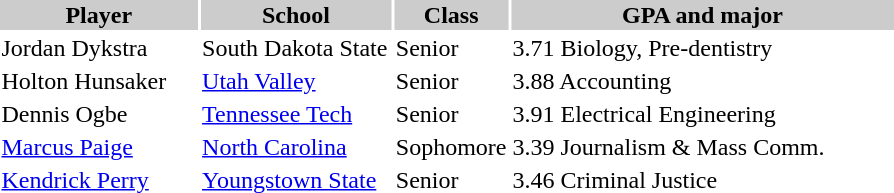<table style="width:600px" "border:'1' 'solid' 'gray' ">
<tr>
<th style="background:#ccc; width:23%;">Player</th>
<th style="background:#ccc; width:22%;">School</th>
<th style="background:#ccc; width:10%;">Class</th>
<th style="background:#ccc; width:45%;">GPA and major</th>
</tr>
<tr>
<td>Jordan Dykstra</td>
<td>South Dakota State</td>
<td>Senior</td>
<td>3.71 Biology, Pre-dentistry</td>
</tr>
<tr>
<td>Holton Hunsaker</td>
<td><a href='#'>Utah Valley</a></td>
<td>Senior</td>
<td>3.88 Accounting</td>
</tr>
<tr>
<td>Dennis Ogbe</td>
<td><a href='#'>Tennessee Tech</a></td>
<td>Senior</td>
<td>3.91 Electrical Engineering</td>
</tr>
<tr>
<td><a href='#'>Marcus Paige</a></td>
<td><a href='#'>North Carolina</a></td>
<td>Sophomore</td>
<td>3.39 Journalism & Mass Comm.</td>
</tr>
<tr>
<td><a href='#'>Kendrick Perry</a></td>
<td><a href='#'>Youngstown State</a></td>
<td>Senior</td>
<td>3.46 Criminal Justice</td>
</tr>
</table>
